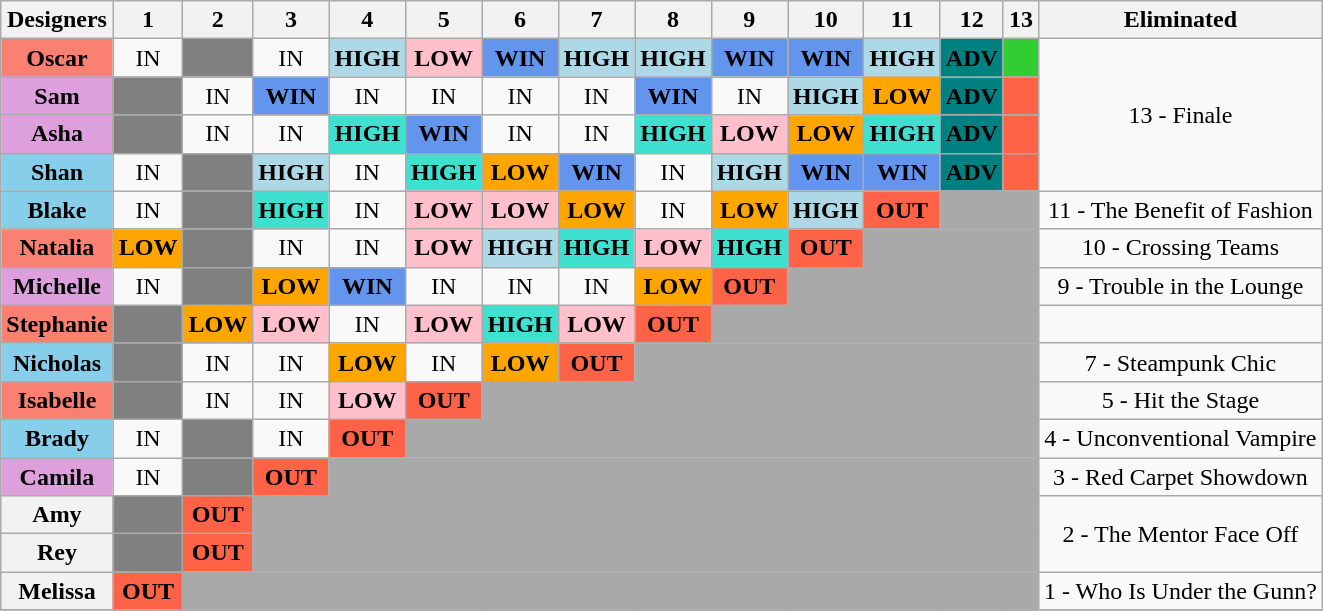<table class="wikitable" style="text-align:center">
<tr>
<th>Designers</th>
<th>1</th>
<th>2</th>
<th>3</th>
<th>4</th>
<th>5</th>
<th>6</th>
<th>7</th>
<th>8</th>
<th>9</th>
<th>10</th>
<th>11</th>
<th>12</th>
<th>13</th>
<th>Eliminated</th>
</tr>
<tr>
<th style="background:#FA8072;">Oscar</th>
<td>IN</td>
<td style="background:gray;" colspan="1"></td>
<td>IN</td>
<td style="background:lightblue;"><strong>HIGH</strong></td>
<td style="background:pink;"><strong>LOW</strong></td>
<td style="background:cornflowerblue;"><strong>WIN</strong></td>
<td style="background:lightblue;"><strong>HIGH</strong></td>
<td style="background:lightblue;"><strong>HIGH</strong></td>
<td style="background:cornflowerblue;"><strong>WIN</strong></td>
<td style="background:cornflowerblue;"><strong>WIN</strong></td>
<td style="background:lightblue;"><strong>HIGH</strong></td>
<td style="background:teal;"><strong>ADV</strong></td>
<td style="background:Limegreen;"></td>
<td rowspan="4">13 - Finale</td>
</tr>
<tr>
<th style="background:#DDA0DD;">Sam</th>
<td style="background:gray;" colspan="1"></td>
<td>IN</td>
<td style="background:cornflowerblue;"><strong>WIN</strong></td>
<td>IN</td>
<td>IN</td>
<td>IN</td>
<td>IN</td>
<td style="background:cornflowerblue;"><strong>WIN</strong></td>
<td>IN</td>
<td style="background:lightblue;"><strong>HIGH</strong></td>
<td style="background:orange;"><strong>LOW</strong></td>
<td style="background:teal;"><strong>ADV</strong></td>
<td style="background:tomato;"></td>
</tr>
<tr>
<th style="background:#DDA0DD;">Asha</th>
<td style="background:gray;" colspan="1"></td>
<td>IN</td>
<td>IN</td>
<td style="background:turquoise;"><strong>HIGH</strong></td>
<td style="background:cornflowerblue;"><strong>WIN</strong></td>
<td>IN</td>
<td>IN</td>
<td style="background:turquoise;"><strong>HIGH</strong></td>
<td style="background:pink;"><strong>LOW</strong></td>
<td style="background:orange;"><strong>LOW</strong></td>
<td style="background:turquoise;"><strong>HIGH</strong></td>
<td style="background:teal;"><strong>ADV</strong></td>
<td style="background:tomato;"></td>
</tr>
<tr>
<th style="background:#87CEEB;">Shan</th>
<td>IN</td>
<td style="background:gray;" colspan="1"></td>
<td style="background:lightblue;"><strong>HIGH</strong></td>
<td>IN</td>
<td style="background:turquoise;"><strong>HIGH</strong></td>
<td style="background:orange;"><strong>LOW</strong></td>
<td style="background:cornflowerblue;"><strong>WIN</strong></td>
<td>IN</td>
<td style="background:lightblue;"><strong>HIGH</strong></td>
<td style="background:cornflowerblue;"><strong>WIN</strong></td>
<td style="background:cornflowerblue;"><strong>WIN</strong></td>
<td style="background:teal;"><strong>ADV</strong></td>
<td style="background:tomato;"></td>
</tr>
<tr>
<th style="background:#87CEEB;">Blake</th>
<td>IN</td>
<td style="background:gray;" colspan="1"></td>
<td style="background:turquoise;"><strong>HIGH</strong></td>
<td>IN</td>
<td style="background:pink;"><strong>LOW</strong></td>
<td style="background:pink;"><strong>LOW</strong></td>
<td style="background:orange;"><strong>LOW</strong></td>
<td>IN</td>
<td style="background:orange;"><strong>LOW</strong></td>
<td style="background:lightblue;"><strong>HIGH</strong></td>
<td style="background:tomato;"><strong>OUT</strong></td>
<td style="background:darkgrey;" colspan="2"></td>
<td>11 - The Benefit of Fashion</td>
</tr>
<tr>
<th style="background:#FA8072;">Natalia</th>
<td style="background:orange;"><strong>LOW</strong></td>
<td style="background:gray;" colspan="1"></td>
<td>IN</td>
<td>IN</td>
<td style="background:pink;"><strong>LOW</strong></td>
<td style="background:lightblue;"><strong>HIGH</strong></td>
<td style="background:turquoise;"><strong>HIGH</strong></td>
<td style="background:pink;"><strong>LOW</strong></td>
<td style="background:turquoise;"><strong>HIGH</strong></td>
<td style="background:tomato;"><strong>OUT</strong></td>
<td style="background:darkgrey;" colspan="3"></td>
<td>10 - Crossing Teams</td>
</tr>
<tr>
<th style="background:#DDA0DD;">Michelle</th>
<td>IN</td>
<td style="background:gray;" colspan="1"></td>
<td style="background:orange;"><strong>LOW</strong></td>
<td style="background:cornflowerblue;"><strong>WIN</strong></td>
<td>IN</td>
<td>IN</td>
<td>IN</td>
<td style="background:orange;"><strong>LOW</strong></td>
<td style="background:tomato;"><strong>OUT</strong></td>
<td style="background:darkgray;" colspan="4"></td>
<td>9 - Trouble in the Lounge</td>
</tr>
<tr>
<th style="background:#FA8072;">Stephanie</th>
<td style="background:gray;" colspan="1"></td>
<td style="background:orange;"><strong>LOW</strong></td>
<td style="background:pink;"><strong>LOW</strong></td>
<td>IN</td>
<td style="background:pink;"><strong>LOW</strong></td>
<td style="background:turquoise;"><strong>HIGH</strong></td>
<td style="background:pink;"><strong>LOW</strong></td>
<td style="background:tomato;"><strong>OUT</strong></td>
<td style="background:darkgray;" colspan="5"></td>
<td></td>
</tr>
<tr>
<th style="background:#87CEEB;">Nicholas</th>
<td style="background:gray;" colspan="1"></td>
<td>IN</td>
<td>IN</td>
<td style="background:orange;"><strong>LOW</strong></td>
<td>IN</td>
<td style="background:orange;"><strong>LOW</strong></td>
<td style="background:tomato;"><strong>OUT</strong></td>
<td style="background:darkgray;" colspan="6"></td>
<td>7 - Steampunk Chic</td>
</tr>
<tr>
<th style="background:#FA8072;">Isabelle</th>
<td style="background:gray;" colspan="1"></td>
<td>IN</td>
<td>IN</td>
<td style="background:pink;"><strong>LOW</strong></td>
<td style="background:tomato"><strong>OUT</strong></td>
<td style="background:darkgray;" colspan="8"></td>
<td>5 - Hit the Stage</td>
</tr>
<tr>
<th style="background:#87CEEB;">Brady</th>
<td>IN</td>
<td style="background:gray;" colspan="1"></td>
<td>IN</td>
<td style="background:tomato;"><strong>OUT</strong></td>
<td style="background:darkgray;" colspan="9"></td>
<td>4 - Unconventional Vampire</td>
</tr>
<tr>
<th style="background:#DDA0DD;">Camila</th>
<td>IN</td>
<td style="background:gray;" colspan="1"></td>
<td style="background:tomato;"><strong>OUT</strong></td>
<td style="background:darkgray;" colspan="10"></td>
<td>3 - Red Carpet Showdown</td>
</tr>
<tr>
<th>Amy</th>
<td style="background:gray;" colspan="1"></td>
<td style="background:tomato;"><strong>OUT</strong></td>
<td style="background:darkgray;" colspan="11"></td>
<td style="text-align:center" rowspan="2">2 - The Mentor Face Off</td>
</tr>
<tr>
<th>Rey</th>
<td style="background:gray;" colspan="1"></td>
<td style="background:tomato;"><strong>OUT</strong></td>
<td style="background:darkgray;" colspan="11"></td>
</tr>
<tr>
<th>Melissa</th>
<td style="background:tomato;"><strong>OUT</strong></td>
<td style="background:darkgray;" colspan="12"></td>
<td>1 - Who Is Under the Gunn?</td>
</tr>
<tr>
</tr>
</table>
